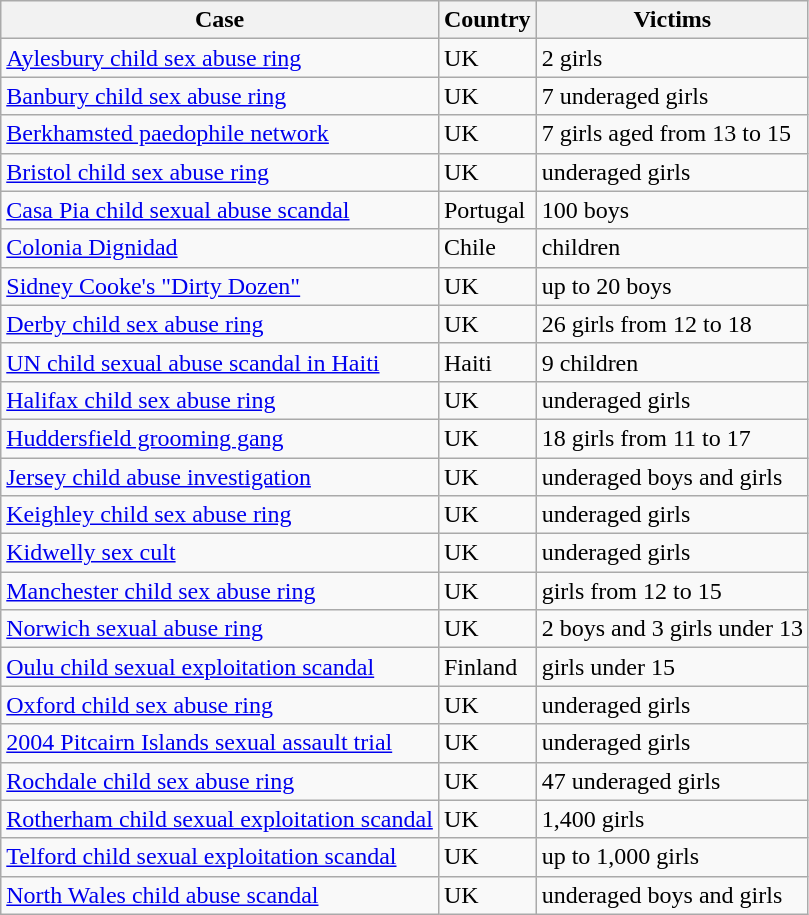<table class="wikitable sortable">
<tr>
<th>Case</th>
<th>Country</th>
<th>Victims</th>
</tr>
<tr>
<td><a href='#'>Aylesbury child sex abuse ring</a></td>
<td>UK</td>
<td>2 girls</td>
</tr>
<tr>
<td><a href='#'>Banbury child sex abuse ring</a></td>
<td>UK</td>
<td>7 underaged girls</td>
</tr>
<tr>
<td><a href='#'>Berkhamsted paedophile network</a></td>
<td>UK</td>
<td>7 girls aged from 13 to 15</td>
</tr>
<tr>
<td><a href='#'>Bristol child sex abuse ring</a></td>
<td>UK</td>
<td>underaged girls</td>
</tr>
<tr>
<td><a href='#'>Casa Pia child sexual abuse scandal</a></td>
<td>Portugal</td>
<td>100 boys</td>
</tr>
<tr>
<td><a href='#'>Colonia Dignidad</a></td>
<td>Chile</td>
<td>children</td>
</tr>
<tr>
<td><a href='#'>Sidney Cooke's "Dirty Dozen"</a></td>
<td>UK</td>
<td>up to 20 boys</td>
</tr>
<tr>
<td><a href='#'>Derby child sex abuse ring</a></td>
<td>UK</td>
<td>26 girls from 12 to 18</td>
</tr>
<tr>
<td><a href='#'>UN child sexual abuse scandal in Haiti</a></td>
<td>Haiti</td>
<td>9 children</td>
</tr>
<tr>
<td><a href='#'>Halifax child sex abuse ring</a></td>
<td>UK</td>
<td>underaged girls</td>
</tr>
<tr>
<td><a href='#'>Huddersfield grooming gang</a></td>
<td>UK</td>
<td>18 girls from 11 to 17</td>
</tr>
<tr>
<td><a href='#'>Jersey child abuse investigation</a></td>
<td>UK</td>
<td>underaged boys and girls</td>
</tr>
<tr>
<td><a href='#'>Keighley child sex abuse ring</a></td>
<td>UK</td>
<td>underaged girls</td>
</tr>
<tr>
<td><a href='#'>Kidwelly sex cult</a></td>
<td>UK</td>
<td>underaged girls</td>
</tr>
<tr>
<td><a href='#'>Manchester child sex abuse ring</a></td>
<td>UK</td>
<td>girls from 12 to 15</td>
</tr>
<tr>
<td><a href='#'>Norwich sexual abuse ring</a></td>
<td>UK</td>
<td>2 boys and 3 girls under 13</td>
</tr>
<tr>
<td><a href='#'>Oulu child sexual exploitation scandal</a></td>
<td>Finland</td>
<td>girls under 15</td>
</tr>
<tr>
<td><a href='#'>Oxford child sex abuse ring</a></td>
<td>UK</td>
<td>underaged girls</td>
</tr>
<tr>
<td><a href='#'>2004 Pitcairn Islands sexual assault trial</a></td>
<td>UK</td>
<td>underaged girls</td>
</tr>
<tr>
<td><a href='#'>Rochdale child sex abuse ring</a></td>
<td>UK</td>
<td>47 underaged girls</td>
</tr>
<tr>
<td><a href='#'>Rotherham child sexual exploitation scandal</a></td>
<td>UK</td>
<td>1,400 girls</td>
</tr>
<tr>
<td><a href='#'>Telford child sexual exploitation scandal</a></td>
<td>UK</td>
<td>up to 1,000 girls</td>
</tr>
<tr>
<td><a href='#'>North Wales child abuse scandal</a></td>
<td>UK</td>
<td>underaged boys and girls<br></td>
</tr>
</table>
